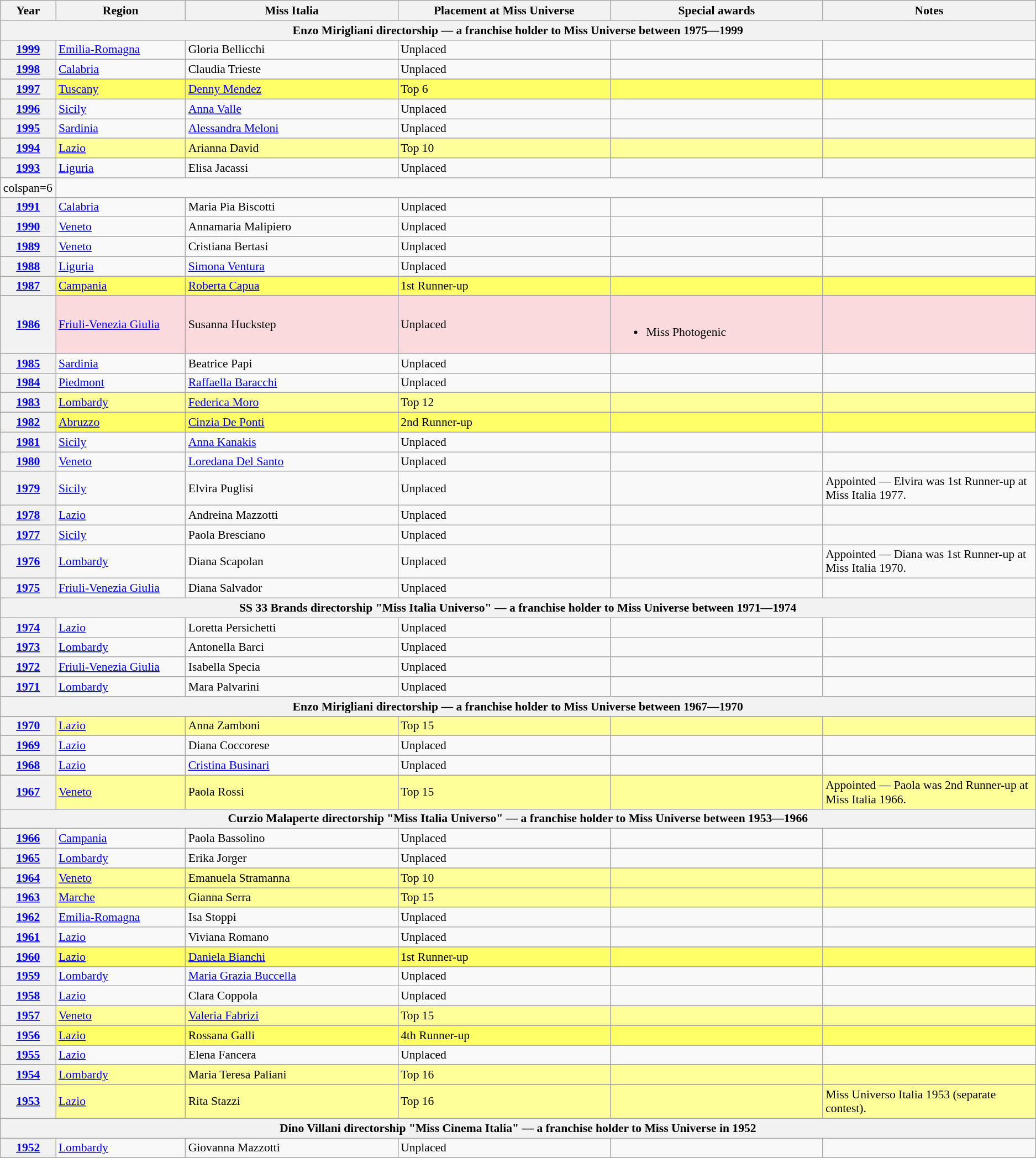<table class="wikitable " style="font-size: 90%;">
<tr>
<th width="60">Year</th>
<th width="150">Region</th>
<th width="250">Miss Italia</th>
<th width="250">Placement at Miss Universe</th>
<th width="250">Special awards</th>
<th width="250">Notes</th>
</tr>
<tr>
<th colspan="6">Enzo Mirigliani directorship — a franchise holder to Miss Universe between 1975―1999</th>
</tr>
<tr>
<th><a href='#'>1999</a></th>
<td><a href='#'>Emilia-Romagna</a></td>
<td>Gloria Bellicchi</td>
<td>Unplaced</td>
<td></td>
<td></td>
</tr>
<tr>
<th><a href='#'>1998</a></th>
<td><a href='#'>Calabria</a></td>
<td>Claudia Trieste</td>
<td>Unplaced</td>
<td></td>
<td></td>
</tr>
<tr>
</tr>
<tr style="background-color:#FFFF66;">
<th><a href='#'>1997</a></th>
<td><a href='#'>Tuscany</a></td>
<td><a href='#'>Denny Mendez</a></td>
<td>Top 6</td>
<td></td>
<td></td>
</tr>
<tr>
<th><a href='#'>1996</a></th>
<td><a href='#'>Sicily</a></td>
<td><a href='#'>Anna Valle</a></td>
<td>Unplaced</td>
<td></td>
<td></td>
</tr>
<tr>
<th><a href='#'>1995</a></th>
<td><a href='#'>Sardinia</a></td>
<td><a href='#'>Alessandra Meloni</a></td>
<td>Unplaced</td>
<td></td>
<td></td>
</tr>
<tr>
</tr>
<tr style="background-color:#FFFF99;">
<th><a href='#'>1994</a></th>
<td><a href='#'>Lazio</a></td>
<td>Arianna David</td>
<td>Top 10</td>
<td></td>
<td></td>
</tr>
<tr>
<th><a href='#'>1993</a></th>
<td><a href='#'>Liguria</a></td>
<td>Elisa Jacassi</td>
<td>Unplaced</td>
<td></td>
<td></td>
</tr>
<tr>
<td>colspan=6 </td>
</tr>
<tr>
<th><a href='#'>1991</a></th>
<td><a href='#'>Calabria</a></td>
<td>Maria Pia Biscotti</td>
<td>Unplaced</td>
<td></td>
<td></td>
</tr>
<tr>
<th><a href='#'>1990</a></th>
<td><a href='#'>Veneto</a></td>
<td>Annamaria Malipiero</td>
<td>Unplaced</td>
<td></td>
<td></td>
</tr>
<tr>
<th><a href='#'>1989</a></th>
<td><a href='#'>Veneto</a></td>
<td>Cristiana Bertasi</td>
<td>Unplaced</td>
<td></td>
<td></td>
</tr>
<tr>
<th><a href='#'>1988</a></th>
<td><a href='#'>Liguria</a></td>
<td><a href='#'>Simona Ventura</a></td>
<td>Unplaced</td>
<td></td>
<td></td>
</tr>
<tr>
</tr>
<tr style="background-color:#FFFF66;">
<th><a href='#'>1987</a></th>
<td><a href='#'>Campania</a></td>
<td><a href='#'>Roberta Capua</a></td>
<td>1st Runner-up</td>
<td></td>
<td></td>
</tr>
<tr>
</tr>
<tr style="background-color:#FADADD;">
<th><a href='#'>1986</a></th>
<td><a href='#'>Friuli-Venezia Giulia</a></td>
<td>Susanna Huckstep</td>
<td>Unplaced</td>
<td align="left"><br><ul><li>Miss Photogenic</li></ul></td>
<td></td>
</tr>
<tr>
<th><a href='#'>1985</a></th>
<td><a href='#'>Sardinia</a></td>
<td>Beatrice Papi</td>
<td>Unplaced</td>
<td></td>
<td></td>
</tr>
<tr>
<th><a href='#'>1984</a></th>
<td><a href='#'>Piedmont</a></td>
<td><a href='#'>Raffaella Baracchi</a></td>
<td>Unplaced</td>
<td></td>
<td></td>
</tr>
<tr>
</tr>
<tr style="background-color:#FFFF99;">
<th><a href='#'>1983</a></th>
<td><a href='#'>Lombardy</a></td>
<td><a href='#'>Federica Moro</a></td>
<td>Top 12</td>
<td></td>
<td></td>
</tr>
<tr>
</tr>
<tr style="background-color:#FFFF66;">
<th><a href='#'>1982</a></th>
<td><a href='#'>Abruzzo</a></td>
<td><a href='#'>Cinzia De Ponti</a></td>
<td>2nd Runner-up</td>
<td></td>
<td></td>
</tr>
<tr>
<th><a href='#'>1981</a></th>
<td><a href='#'>Sicily</a></td>
<td><a href='#'>Anna Kanakis</a></td>
<td>Unplaced</td>
<td></td>
<td></td>
</tr>
<tr>
<th><a href='#'>1980</a></th>
<td><a href='#'>Veneto</a></td>
<td><a href='#'>Loredana Del Santo</a></td>
<td>Unplaced</td>
<td></td>
<td></td>
</tr>
<tr>
<th><a href='#'>1979</a></th>
<td><a href='#'>Sicily</a></td>
<td>Elvira Puglisi</td>
<td>Unplaced</td>
<td></td>
<td>Appointed — Elvira was 1st Runner-up at Miss Italia 1977.</td>
</tr>
<tr>
<th><a href='#'>1978</a></th>
<td><a href='#'>Lazio</a></td>
<td>Andreina Mazzotti</td>
<td>Unplaced</td>
<td></td>
<td></td>
</tr>
<tr>
<th><a href='#'>1977</a></th>
<td><a href='#'>Sicily</a></td>
<td>Paola Bresciano</td>
<td>Unplaced</td>
<td></td>
<td></td>
</tr>
<tr>
<th><a href='#'>1976</a></th>
<td><a href='#'>Lombardy</a></td>
<td>Diana Scapolan</td>
<td>Unplaced</td>
<td></td>
<td>Appointed — Diana was 1st Runner-up at Miss Italia 1970.</td>
</tr>
<tr>
<th><a href='#'>1975</a></th>
<td><a href='#'>Friuli-Venezia Giulia</a></td>
<td>Diana Salvador</td>
<td>Unplaced</td>
<td></td>
<td></td>
</tr>
<tr>
<th colspan="6">SS 33 Brands directorship "Miss Italia Universo" — a franchise holder to Miss Universe between 1971―1974</th>
</tr>
<tr>
<th><a href='#'>1974</a></th>
<td><a href='#'>Lazio</a></td>
<td>Loretta Persichetti</td>
<td>Unplaced</td>
<td></td>
<td></td>
</tr>
<tr>
<th><a href='#'>1973</a></th>
<td><a href='#'>Lombardy</a></td>
<td>Antonella Barci</td>
<td>Unplaced</td>
<td></td>
<td></td>
</tr>
<tr>
<th><a href='#'>1972</a></th>
<td><a href='#'>Friuli-Venezia Giulia</a></td>
<td>Isabella Specia</td>
<td>Unplaced</td>
<td></td>
<td></td>
</tr>
<tr>
<th><a href='#'>1971</a></th>
<td><a href='#'>Lombardy</a></td>
<td>Mara Palvarini</td>
<td>Unplaced</td>
<td></td>
<td></td>
</tr>
<tr>
<th colspan="6">Enzo Mirigliani directorship — a franchise holder to Miss Universe between 1967―1970</th>
</tr>
<tr>
</tr>
<tr style="background-color:#FFFF99;">
<th><a href='#'>1970</a></th>
<td><a href='#'>Lazio</a></td>
<td>Anna Zamboni</td>
<td>Top 15</td>
<td></td>
<td></td>
</tr>
<tr>
<th><a href='#'>1969</a></th>
<td><a href='#'>Lazio</a></td>
<td>Diana Coccorese</td>
<td>Unplaced</td>
<td></td>
<td></td>
</tr>
<tr>
<th><a href='#'>1968</a></th>
<td><a href='#'>Lazio</a></td>
<td><a href='#'>Cristina Businari</a></td>
<td>Unplaced</td>
<td></td>
<td></td>
</tr>
<tr>
</tr>
<tr style="background-color:#FFFF99;">
<th><a href='#'>1967</a></th>
<td><a href='#'>Veneto</a></td>
<td>Paola Rossi</td>
<td>Top 15</td>
<td></td>
<td>Appointed — Paola was 2nd Runner-up at Miss Italia 1966.</td>
</tr>
<tr>
<th colspan="6">Curzio Malaperte directorship "Miss Italia Universo" — a franchise holder to Miss Universe between 1953―1966</th>
</tr>
<tr>
<th><a href='#'>1966</a></th>
<td><a href='#'>Campania</a></td>
<td>Paola Bassolino</td>
<td>Unplaced</td>
<td></td>
<td></td>
</tr>
<tr>
<th><a href='#'>1965</a></th>
<td><a href='#'>Lombardy</a></td>
<td>Erika Jorger</td>
<td>Unplaced</td>
<td></td>
<td></td>
</tr>
<tr>
</tr>
<tr style="background-color:#FFFF99;">
<th><a href='#'>1964</a></th>
<td><a href='#'>Veneto</a></td>
<td>Emanuela Stramanna</td>
<td>Top 10</td>
<td></td>
<td></td>
</tr>
<tr>
</tr>
<tr style="background-color:#FFFF99;">
<th><a href='#'>1963</a></th>
<td><a href='#'>Marche</a></td>
<td>Gianna Serra</td>
<td>Top 15</td>
<td></td>
<td></td>
</tr>
<tr>
<th><a href='#'>1962</a></th>
<td><a href='#'>Emilia-Romagna</a></td>
<td>Isa Stoppi</td>
<td>Unplaced</td>
<td></td>
<td></td>
</tr>
<tr>
<th><a href='#'>1961</a></th>
<td><a href='#'>Lazio</a></td>
<td>Viviana Romano</td>
<td>Unplaced</td>
<td></td>
<td></td>
</tr>
<tr>
</tr>
<tr style="background-color:#FFFF66;">
<th><a href='#'>1960</a></th>
<td><a href='#'>Lazio</a></td>
<td><a href='#'>Daniela Bianchi</a></td>
<td>1st Runner-up</td>
<td></td>
<td></td>
</tr>
<tr>
<th><a href='#'>1959</a></th>
<td><a href='#'>Lombardy</a></td>
<td><a href='#'>Maria Grazia Buccella</a></td>
<td>Unplaced</td>
<td></td>
<td></td>
</tr>
<tr>
<th><a href='#'>1958</a></th>
<td><a href='#'>Lazio</a></td>
<td>Clara Coppola</td>
<td>Unplaced</td>
<td></td>
<td></td>
</tr>
<tr>
</tr>
<tr style="background-color:#FFFF99;">
<th><a href='#'>1957</a></th>
<td><a href='#'>Veneto</a></td>
<td><a href='#'>Valeria Fabrizi</a></td>
<td>Top 15</td>
<td></td>
<td></td>
</tr>
<tr>
</tr>
<tr style="background-color:#FFFF66;">
<th><a href='#'>1956</a></th>
<td><a href='#'>Lazio</a></td>
<td>Rossana Galli</td>
<td>4th Runner-up</td>
<td></td>
<td></td>
</tr>
<tr>
<th><a href='#'>1955</a></th>
<td><a href='#'>Lazio</a></td>
<td>Elena Fancera</td>
<td>Unplaced</td>
<td></td>
<td></td>
</tr>
<tr>
</tr>
<tr style="background-color:#FFFF99;">
<th><a href='#'>1954</a></th>
<td><a href='#'>Lombardy</a></td>
<td>Maria Teresa Paliani</td>
<td>Top 16</td>
<td></td>
<td></td>
</tr>
<tr>
</tr>
<tr style="background-color:#FFFF99;">
<th><a href='#'>1953</a></th>
<td><a href='#'>Lazio</a></td>
<td>Rita Stazzi</td>
<td>Top 16</td>
<td></td>
<td>Miss Universo Italia 1953 (separate contest).</td>
</tr>
<tr>
<th colspan="6">Dino Villani directorship "Miss Cinema Italia" — a franchise holder to Miss Universe in 1952</th>
</tr>
<tr>
<th><a href='#'>1952</a></th>
<td><a href='#'>Lombardy</a></td>
<td>Giovanna Mazzotti</td>
<td>Unplaced</td>
<td></td>
<td></td>
</tr>
<tr>
</tr>
</table>
